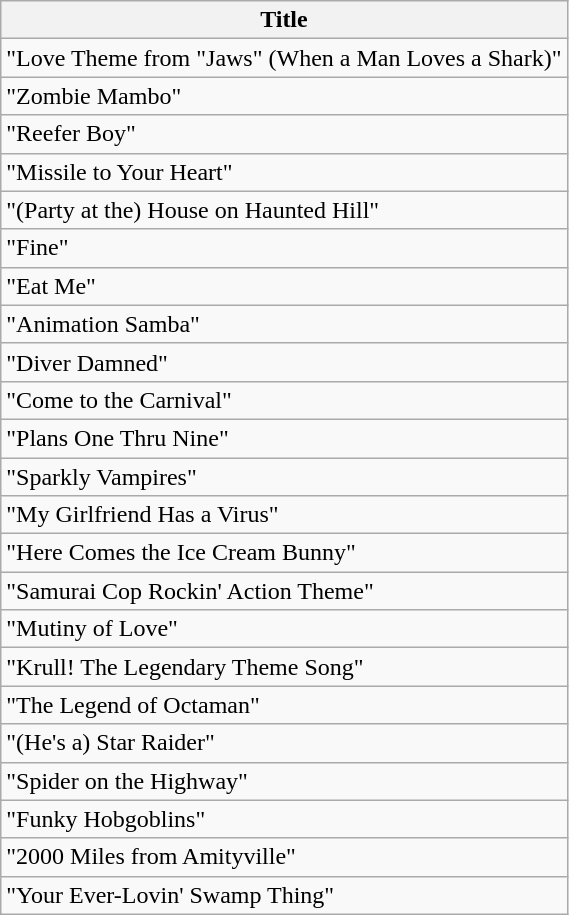<table class="wikitable sortable">
<tr>
<th>Title</th>
</tr>
<tr>
<td>"Love Theme from "Jaws" (When a Man Loves a Shark)"</td>
</tr>
<tr>
<td>"Zombie Mambo"</td>
</tr>
<tr>
<td>"Reefer Boy"</td>
</tr>
<tr>
<td>"Missile to Your Heart"</td>
</tr>
<tr>
<td>"(Party at the) House on Haunted Hill"</td>
</tr>
<tr>
<td>"Fine"</td>
</tr>
<tr>
<td>"Eat Me"</td>
</tr>
<tr>
<td>"Animation Samba"</td>
</tr>
<tr>
<td>"Diver Damned"</td>
</tr>
<tr>
<td>"Come to the Carnival"</td>
</tr>
<tr>
<td>"Plans One Thru Nine"</td>
</tr>
<tr>
<td>"Sparkly Vampires"</td>
</tr>
<tr>
<td>"My Girlfriend Has a Virus"</td>
</tr>
<tr>
<td>"Here Comes the Ice Cream Bunny"</td>
</tr>
<tr>
<td>"Samurai Cop Rockin' Action Theme"</td>
</tr>
<tr>
<td>"Mutiny of Love"</td>
</tr>
<tr>
<td>"Krull! The Legendary Theme Song"</td>
</tr>
<tr>
<td>"The Legend of Octaman"</td>
</tr>
<tr>
<td>"(He's a) Star Raider"</td>
</tr>
<tr>
<td>"Spider on the Highway"</td>
</tr>
<tr>
<td>"Funky Hobgoblins"</td>
</tr>
<tr>
<td>"2000 Miles from Amityville"</td>
</tr>
<tr>
<td>"Your Ever-Lovin' Swamp Thing"</td>
</tr>
</table>
